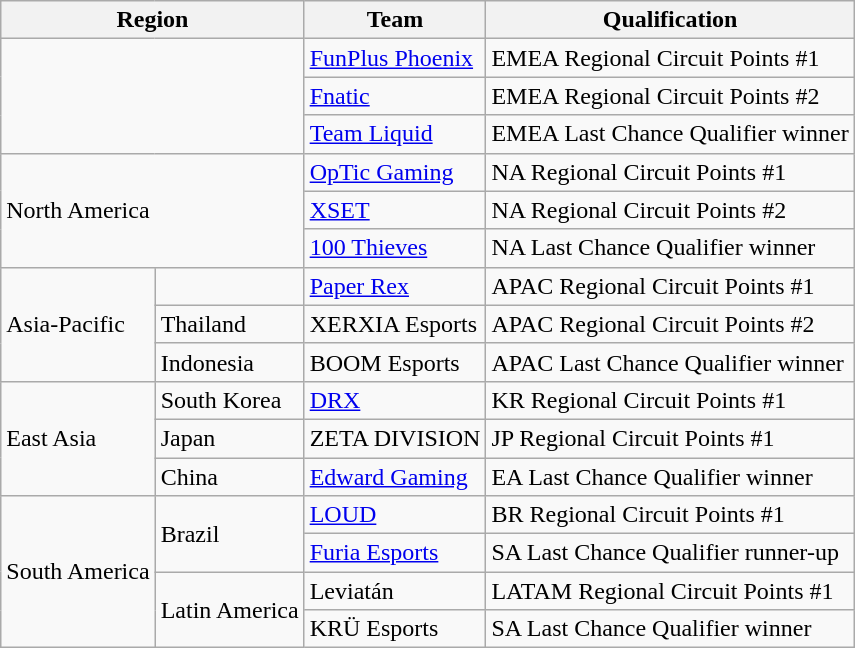<table class="wikitable">
<tr>
<th colspan="2">Region</th>
<th>Team</th>
<th>Qualification</th>
</tr>
<tr>
<td colspan="2" rowspan="3"></td>
<td><a href='#'>FunPlus Phoenix</a></td>
<td>EMEA Regional Circuit Points #1</td>
</tr>
<tr>
<td><a href='#'>Fnatic</a></td>
<td>EMEA Regional Circuit Points #2</td>
</tr>
<tr>
<td><a href='#'>Team Liquid</a></td>
<td>EMEA Last Chance Qualifier winner</td>
</tr>
<tr>
<td colspan="2" rowspan="3">North America</td>
<td><a href='#'>OpTic Gaming</a></td>
<td>NA Regional Circuit Points #1</td>
</tr>
<tr>
<td><a href='#'>XSET</a></td>
<td>NA Regional Circuit Points #2</td>
</tr>
<tr>
<td><a href='#'>100 Thieves</a></td>
<td>NA Last Chance Qualifier winner</td>
</tr>
<tr>
<td rowspan="3">Asia-Pacific</td>
<td></td>
<td><a href='#'>Paper Rex</a></td>
<td>APAC Regional Circuit Points #1</td>
</tr>
<tr>
<td>Thailand</td>
<td>XERXIA Esports</td>
<td>APAC Regional Circuit Points #2</td>
</tr>
<tr>
<td>Indonesia</td>
<td>BOOM Esports</td>
<td>APAC Last Chance Qualifier winner</td>
</tr>
<tr>
<td rowspan="3">East Asia</td>
<td>South Korea</td>
<td><a href='#'>DRX</a></td>
<td>KR Regional Circuit Points #1</td>
</tr>
<tr>
<td>Japan</td>
<td>ZETA DIVISION</td>
<td>JP Regional Circuit Points #1</td>
</tr>
<tr>
<td>China</td>
<td><a href='#'>Edward Gaming</a></td>
<td>EA Last Chance Qualifier winner</td>
</tr>
<tr>
<td rowspan="4">South America</td>
<td rowspan="2">Brazil</td>
<td><a href='#'>LOUD</a></td>
<td>BR Regional Circuit Points #1</td>
</tr>
<tr>
<td><a href='#'>Furia Esports</a></td>
<td>SA Last Chance Qualifier runner-up</td>
</tr>
<tr>
<td rowspan="2">Latin America</td>
<td>Leviatán</td>
<td>LATAM Regional Circuit Points #1</td>
</tr>
<tr>
<td>KRÜ Esports</td>
<td>SA Last Chance Qualifier winner</td>
</tr>
</table>
